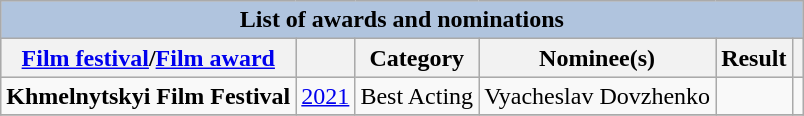<table class="wikitable sortable" style="font-size;">
<tr style="background:#ccc; text-align;">
<th colspan="6" style="background: LightSteelBlue;">List of awards and nominations</th>
</tr>
<tr style="background:#ccc; text-align;">
<th><a href='#'>Film festival</a>/<a href='#'>Film award</a></th>
<th></th>
<th>Category</th>
<th>Nominee(s)</th>
<th>Result</th>
<th class="unsortable"></th>
</tr>
<tr>
<td rowspan=1><strong>Khmelnytskyi Film Festival</strong></td>
<td style="text-align: center;" rowspan=1><a href='#'>2021</a></td>
<td rowspan=1>Best Acting</td>
<td rowspan=1>Vyacheslav Dovzhenko</td>
<td></td>
<td rowspan=1><br></td>
</tr>
<tr>
</tr>
</table>
